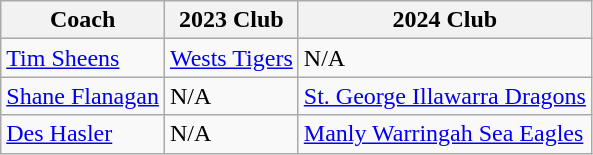<table class="wikitable sortable">
<tr>
<th>Coach</th>
<th>2023 Club</th>
<th>2024 Club</th>
</tr>
<tr>
<td><a href='#'>Tim Sheens</a></td>
<td><a href='#'>Wests Tigers</a></td>
<td>N/A</td>
</tr>
<tr>
<td><a href='#'>Shane Flanagan</a></td>
<td>N/A</td>
<td><a href='#'>St. George Illawarra Dragons</a></td>
</tr>
<tr>
<td><a href='#'>Des Hasler</a></td>
<td>N/A</td>
<td><a href='#'>Manly Warringah Sea Eagles</a></td>
</tr>
</table>
